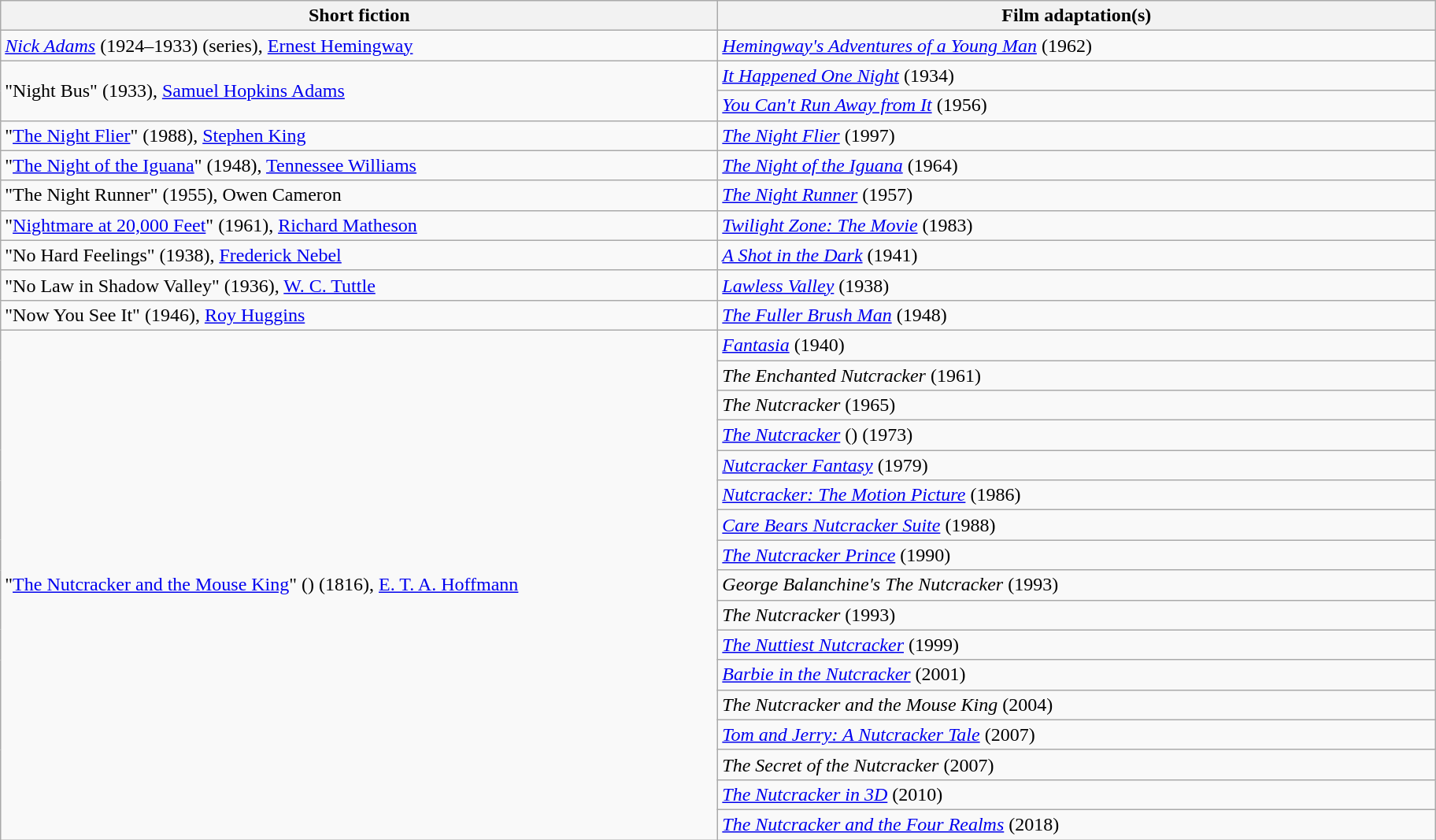<table class="wikitable">
<tr>
<th width="600">Short fiction</th>
<th width="600">Film adaptation(s)</th>
</tr>
<tr>
<td><em><a href='#'>Nick Adams</a></em> (1924–1933) (series), <a href='#'>Ernest Hemingway</a></td>
<td><em><a href='#'>Hemingway's Adventures of a Young Man</a></em> (1962)</td>
</tr>
<tr>
<td rowspan="2">"Night Bus" (1933), <a href='#'>Samuel Hopkins Adams</a></td>
<td><em><a href='#'>It Happened One Night</a></em> (1934)</td>
</tr>
<tr>
<td><em><a href='#'>You Can't Run Away from It</a></em> (1956)</td>
</tr>
<tr>
<td>"<a href='#'>The Night Flier</a>" (1988), <a href='#'>Stephen King</a></td>
<td><em><a href='#'>The Night Flier</a></em> (1997)</td>
</tr>
<tr>
<td>"<a href='#'>The Night of the Iguana</a>" (1948), <a href='#'>Tennessee Williams</a></td>
<td><em><a href='#'>The Night of the Iguana</a></em> (1964)</td>
</tr>
<tr>
<td>"The Night Runner" (1955), Owen Cameron</td>
<td><em><a href='#'>The Night Runner</a></em> (1957)</td>
</tr>
<tr>
<td>"<a href='#'>Nightmare at 20,000 Feet</a>" (1961), <a href='#'>Richard Matheson</a></td>
<td><em><a href='#'>Twilight Zone: The Movie</a></em> (1983)</td>
</tr>
<tr>
<td>"No Hard Feelings" (1938), <a href='#'>Frederick Nebel</a></td>
<td><em><a href='#'>A Shot in the Dark</a></em> (1941)</td>
</tr>
<tr>
<td>"No Law in Shadow Valley" (1936), <a href='#'>W. C. Tuttle</a></td>
<td><em><a href='#'>Lawless Valley</a></em> (1938)</td>
</tr>
<tr>
<td>"Now You See It" (1946), <a href='#'>Roy Huggins</a></td>
<td><em><a href='#'>The Fuller Brush Man</a></em> (1948)</td>
</tr>
<tr>
<td rowspan="17">"<a href='#'>The Nutcracker and the Mouse King</a>" () (1816), <a href='#'>E. T. A. Hoffmann</a></td>
<td><em><a href='#'>Fantasia</a></em> (1940)</td>
</tr>
<tr>
<td><em>The Enchanted Nutcracker</em> (1961)</td>
</tr>
<tr>
<td><em>The Nutcracker</em> (1965)</td>
</tr>
<tr>
<td><em><a href='#'>The Nutcracker</a></em> () (1973)</td>
</tr>
<tr>
<td><em><a href='#'>Nutcracker Fantasy</a></em> (1979)</td>
</tr>
<tr>
<td><em><a href='#'>Nutcracker: The Motion Picture</a></em> (1986)</td>
</tr>
<tr>
<td><em><a href='#'>Care Bears Nutcracker Suite</a></em> (1988)</td>
</tr>
<tr>
<td><em><a href='#'>The Nutcracker Prince</a></em> (1990)</td>
</tr>
<tr>
<td><em>George Balanchine's The Nutcracker</em> (1993)</td>
</tr>
<tr>
<td><em>The Nutcracker</em> (1993)</td>
</tr>
<tr>
<td><em><a href='#'>The Nuttiest Nutcracker</a></em> (1999)</td>
</tr>
<tr>
<td><em><a href='#'>Barbie in the Nutcracker</a></em> (2001)</td>
</tr>
<tr>
<td><em>The Nutcracker and the Mouse King</em> (2004)</td>
</tr>
<tr>
<td><em><a href='#'>Tom and Jerry: A Nutcracker Tale</a></em> (2007)</td>
</tr>
<tr>
<td><em>The Secret of the Nutcracker</em> (2007)</td>
</tr>
<tr>
<td><em><a href='#'>The Nutcracker in 3D</a></em> (2010)</td>
</tr>
<tr>
<td><em><a href='#'>The Nutcracker and the Four Realms</a></em> (2018)</td>
</tr>
</table>
